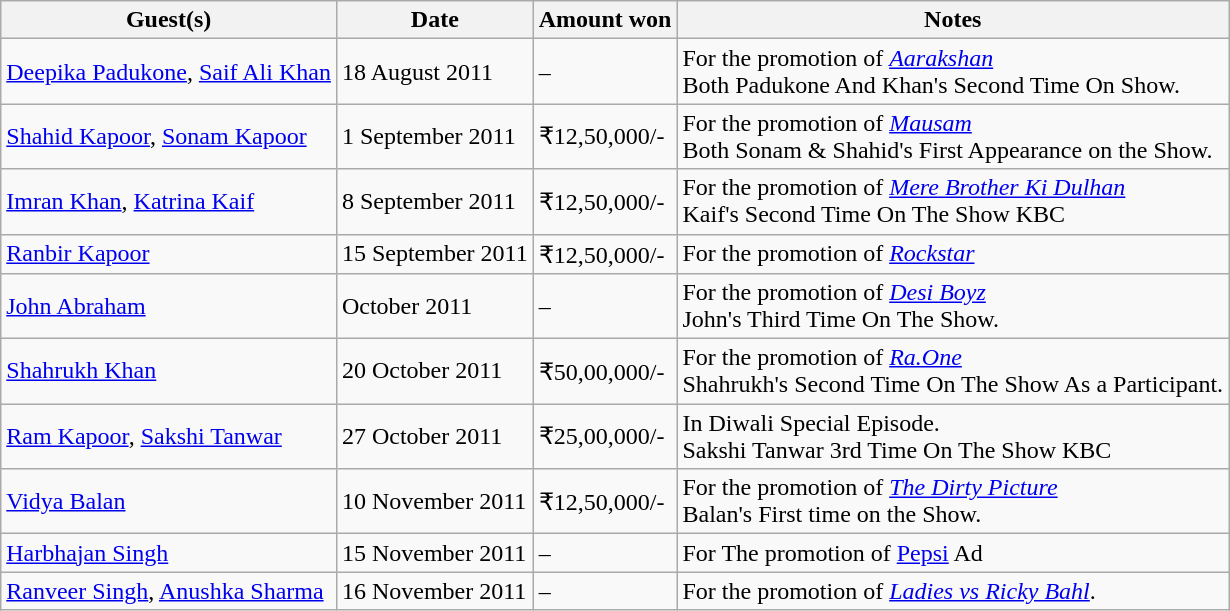<table class="wikitable">
<tr>
<th>Guest(s)</th>
<th>Date</th>
<th>Amount won</th>
<th>Notes</th>
</tr>
<tr>
<td><a href='#'>Deepika Padukone</a>, <a href='#'>Saif Ali Khan</a></td>
<td>18 August 2011</td>
<td>–</td>
<td>For the promotion of <em><a href='#'>Aarakshan</a></em><br>Both Padukone And Khan's Second Time On Show.</td>
</tr>
<tr>
<td><a href='#'>Shahid Kapoor</a>, <a href='#'>Sonam Kapoor</a></td>
<td>1 September 2011</td>
<td>₹12,50,000/-</td>
<td>For the promotion of <em><a href='#'>Mausam</a></em><br>Both Sonam & Shahid's First Appearance on the Show.</td>
</tr>
<tr>
<td><a href='#'>Imran Khan</a>, <a href='#'>Katrina Kaif</a></td>
<td>8 September 2011</td>
<td>₹12,50,000/-</td>
<td>For the promotion of <em><a href='#'>Mere Brother Ki Dulhan</a></em><br>Kaif's Second Time On The Show KBC</td>
</tr>
<tr>
<td><a href='#'>Ranbir Kapoor</a></td>
<td>15 September 2011</td>
<td>₹12,50,000/-</td>
<td>For the promotion of <em><a href='#'>Rockstar</a></em></td>
</tr>
<tr>
<td><a href='#'>John Abraham</a></td>
<td>October 2011</td>
<td>–</td>
<td>For the promotion of <em><a href='#'>Desi Boyz</a></em><br>John's Third Time On The Show.</td>
</tr>
<tr>
<td><a href='#'>Shahrukh Khan</a></td>
<td>20 October 2011</td>
<td>₹50,00,000/-</td>
<td>For the promotion of <em><a href='#'>Ra.One</a></em><br>Shahrukh's Second Time On The Show As a Participant.</td>
</tr>
<tr>
<td><a href='#'>Ram Kapoor</a>, <a href='#'>Sakshi Tanwar</a></td>
<td>27 October 2011</td>
<td>₹25,00,000/-</td>
<td>In Diwali Special Episode.<br>Sakshi Tanwar 3rd Time On The Show KBC</td>
</tr>
<tr>
<td><a href='#'>Vidya Balan</a></td>
<td>10 November 2011</td>
<td>₹12,50,000/-</td>
<td>For the promotion of <em><a href='#'>The Dirty Picture</a></em><br>Balan's First time on the Show.</td>
</tr>
<tr>
<td><a href='#'>Harbhajan Singh</a></td>
<td>15 November 2011</td>
<td>–</td>
<td>For The promotion of <a href='#'>Pepsi</a> Ad</td>
</tr>
<tr>
<td><a href='#'>Ranveer Singh</a>, <a href='#'>Anushka Sharma</a></td>
<td>16 November 2011</td>
<td>–</td>
<td>For the promotion of <em><a href='#'>Ladies vs Ricky Bahl</a></em>.</td>
</tr>
</table>
